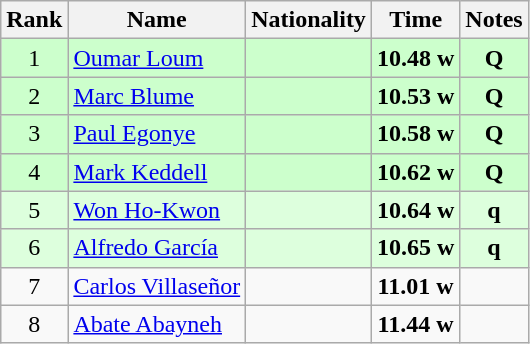<table class="wikitable sortable" style="text-align:center">
<tr>
<th>Rank</th>
<th>Name</th>
<th>Nationality</th>
<th>Time</th>
<th>Notes</th>
</tr>
<tr bgcolor=ccffcc>
<td>1</td>
<td align=left><a href='#'>Oumar Loum</a></td>
<td align=left></td>
<td><strong>10.48</strong> <strong>w</strong></td>
<td><strong>Q</strong></td>
</tr>
<tr bgcolor=ccffcc>
<td>2</td>
<td align=left><a href='#'>Marc Blume</a></td>
<td align=left></td>
<td><strong>10.53</strong> <strong>w</strong></td>
<td><strong>Q</strong></td>
</tr>
<tr bgcolor=ccffcc>
<td>3</td>
<td align=left><a href='#'>Paul Egonye</a></td>
<td align=left></td>
<td><strong>10.58</strong> <strong>w</strong></td>
<td><strong>Q</strong></td>
</tr>
<tr bgcolor=ccffcc>
<td>4</td>
<td align=left><a href='#'>Mark Keddell</a></td>
<td align=left></td>
<td><strong>10.62</strong> <strong>w</strong></td>
<td><strong>Q</strong></td>
</tr>
<tr bgcolor=ddffdd>
<td>5</td>
<td align=left><a href='#'>Won Ho-Kwon</a></td>
<td align=left></td>
<td><strong>10.64</strong> <strong>w</strong></td>
<td><strong>q</strong></td>
</tr>
<tr bgcolor=ddffdd>
<td>6</td>
<td align=left><a href='#'>Alfredo García</a></td>
<td align=left></td>
<td><strong>10.65</strong> <strong>w</strong></td>
<td><strong>q</strong></td>
</tr>
<tr>
<td>7</td>
<td align=left><a href='#'>Carlos Villaseñor</a></td>
<td align=left></td>
<td><strong>11.01</strong> <strong>w</strong></td>
<td></td>
</tr>
<tr>
<td>8</td>
<td align=left><a href='#'>Abate Abayneh</a></td>
<td align=left></td>
<td><strong>11.44</strong> <strong>w</strong></td>
<td></td>
</tr>
</table>
